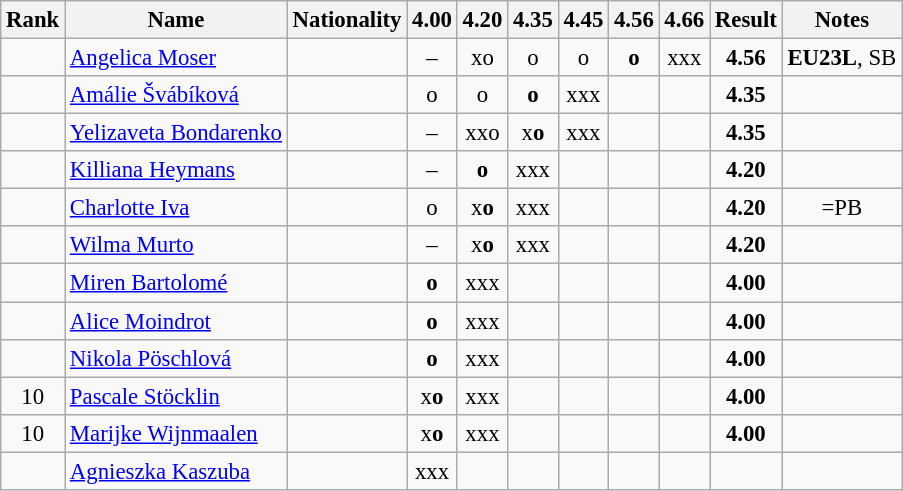<table class="wikitable sortable" style="text-align:center;font-size:95%">
<tr>
<th>Rank</th>
<th>Name</th>
<th>Nationality</th>
<th>4.00</th>
<th>4.20</th>
<th>4.35</th>
<th>4.45</th>
<th>4.56</th>
<th>4.66</th>
<th>Result</th>
<th>Notes</th>
</tr>
<tr>
<td></td>
<td align=left><a href='#'>Angelica Moser</a></td>
<td align=left></td>
<td>–</td>
<td>xo</td>
<td>o</td>
<td>o</td>
<td><strong>o</strong></td>
<td>xxx</td>
<td><strong>4.56</strong></td>
<td><strong>EU23L</strong>, SB</td>
</tr>
<tr>
<td></td>
<td align=left><a href='#'>Amálie Švábíková</a></td>
<td align=left></td>
<td>o</td>
<td>o</td>
<td><strong>o</strong></td>
<td>xxx</td>
<td></td>
<td></td>
<td><strong>4.35</strong></td>
<td></td>
</tr>
<tr>
<td></td>
<td align=left><a href='#'>Yelizaveta Bondarenko</a></td>
<td align=left></td>
<td>–</td>
<td>xxo</td>
<td>x<strong>o</strong></td>
<td>xxx</td>
<td></td>
<td></td>
<td><strong>4.35</strong></td>
<td></td>
</tr>
<tr>
<td></td>
<td align=left><a href='#'>Killiana Heymans</a></td>
<td align=left></td>
<td>–</td>
<td><strong>o</strong></td>
<td>xxx</td>
<td></td>
<td></td>
<td></td>
<td><strong>4.20</strong></td>
<td></td>
</tr>
<tr>
<td></td>
<td align=left><a href='#'>Charlotte Iva</a></td>
<td align=left></td>
<td>o</td>
<td>x<strong>o</strong></td>
<td>xxx</td>
<td></td>
<td></td>
<td></td>
<td><strong>4.20</strong></td>
<td>=PB</td>
</tr>
<tr>
<td></td>
<td align=left><a href='#'>Wilma Murto</a></td>
<td align=left></td>
<td>–</td>
<td>x<strong>o</strong></td>
<td>xxx</td>
<td></td>
<td></td>
<td></td>
<td><strong>4.20</strong></td>
<td></td>
</tr>
<tr>
<td></td>
<td align=left><a href='#'>Miren Bartolomé</a></td>
<td align=left></td>
<td><strong>o</strong></td>
<td>xxx</td>
<td></td>
<td></td>
<td></td>
<td></td>
<td><strong>4.00</strong></td>
<td></td>
</tr>
<tr>
<td></td>
<td align=left><a href='#'>Alice Moindrot</a></td>
<td align=left></td>
<td><strong>o</strong></td>
<td>xxx</td>
<td></td>
<td></td>
<td></td>
<td></td>
<td><strong>4.00</strong></td>
<td></td>
</tr>
<tr>
<td></td>
<td align=left><a href='#'>Nikola Pöschlová</a></td>
<td align=left></td>
<td><strong>o</strong></td>
<td>xxx</td>
<td></td>
<td></td>
<td></td>
<td></td>
<td><strong>4.00</strong></td>
<td></td>
</tr>
<tr>
<td>10</td>
<td align=left><a href='#'>Pascale Stöcklin</a></td>
<td align=left></td>
<td>x<strong>o</strong></td>
<td>xxx</td>
<td></td>
<td></td>
<td></td>
<td></td>
<td><strong>4.00</strong></td>
<td></td>
</tr>
<tr>
<td>10</td>
<td align=left><a href='#'>Marijke Wijnmaalen</a></td>
<td align=left></td>
<td>x<strong>o</strong></td>
<td>xxx</td>
<td></td>
<td></td>
<td></td>
<td></td>
<td><strong>4.00</strong></td>
<td></td>
</tr>
<tr>
<td></td>
<td align=left><a href='#'>Agnieszka Kaszuba</a></td>
<td align=left></td>
<td>xxx</td>
<td></td>
<td></td>
<td></td>
<td></td>
<td></td>
<td><strong></strong></td>
<td></td>
</tr>
</table>
